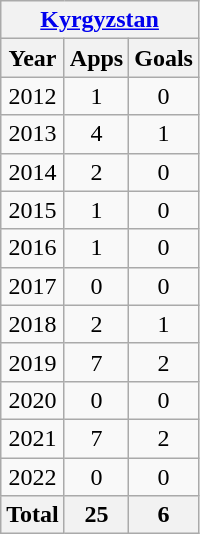<table class="wikitable" style="text-align:center">
<tr>
<th colspan=3><a href='#'>Kyrgyzstan</a></th>
</tr>
<tr>
<th>Year</th>
<th>Apps</th>
<th>Goals</th>
</tr>
<tr>
<td>2012</td>
<td>1</td>
<td>0</td>
</tr>
<tr>
<td>2013</td>
<td>4</td>
<td>1</td>
</tr>
<tr>
<td>2014</td>
<td>2</td>
<td>0</td>
</tr>
<tr>
<td>2015</td>
<td>1</td>
<td>0</td>
</tr>
<tr>
<td>2016</td>
<td>1</td>
<td>0</td>
</tr>
<tr>
<td>2017</td>
<td>0</td>
<td>0</td>
</tr>
<tr>
<td>2018</td>
<td>2</td>
<td>1</td>
</tr>
<tr>
<td>2019</td>
<td>7</td>
<td>2</td>
</tr>
<tr>
<td>2020</td>
<td>0</td>
<td>0</td>
</tr>
<tr>
<td>2021</td>
<td>7</td>
<td>2</td>
</tr>
<tr>
<td>2022</td>
<td>0</td>
<td>0</td>
</tr>
<tr>
<th>Total</th>
<th>25</th>
<th>6</th>
</tr>
</table>
